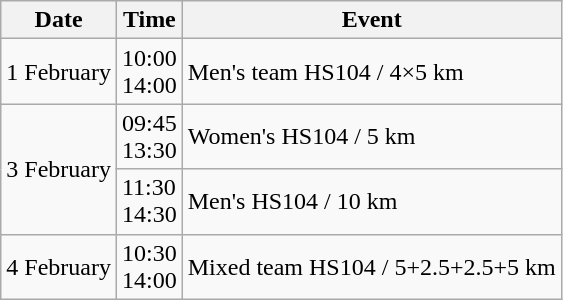<table class="wikitable">
<tr>
<th>Date</th>
<th>Time</th>
<th>Event</th>
</tr>
<tr>
<td>1 February</td>
<td>10:00<br>14:00</td>
<td>Men's team HS104 / 4×5 km</td>
</tr>
<tr>
<td rowspan=2>3 February</td>
<td>09:45<br>13:30</td>
<td>Women's HS104 / 5 km</td>
</tr>
<tr>
<td>11:30<br>14:30</td>
<td>Men's HS104 / 10 km</td>
</tr>
<tr>
<td>4 February</td>
<td>10:30<br>14:00</td>
<td>Mixed team HS104 / 5+2.5+2.5+5 km</td>
</tr>
</table>
